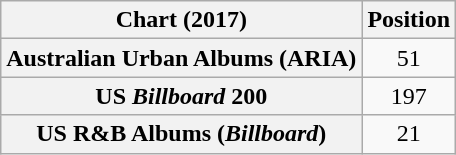<table class="wikitable sortable plainrowheaders" style="text-align:center;">
<tr>
<th scope="col">Chart (2017)</th>
<th scope="col">Position</th>
</tr>
<tr>
<th scope="row">Australian Urban Albums (ARIA)</th>
<td>51</td>
</tr>
<tr>
<th scope="row">US <em>Billboard</em> 200</th>
<td>197</td>
</tr>
<tr>
<th scope="row">US R&B Albums (<em>Billboard</em>)</th>
<td>21</td>
</tr>
</table>
